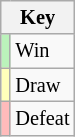<table class="wikitable" style="font-size: 85%">
<tr>
<th colspan="2">Key</th>
</tr>
<tr>
<td bgcolor=#BBF3BB></td>
<td>Win</td>
</tr>
<tr>
<td bgcolor=#FFFFBB></td>
<td>Draw</td>
</tr>
<tr>
<td bgcolor=#FFBBBB></td>
<td>Defeat</td>
</tr>
</table>
